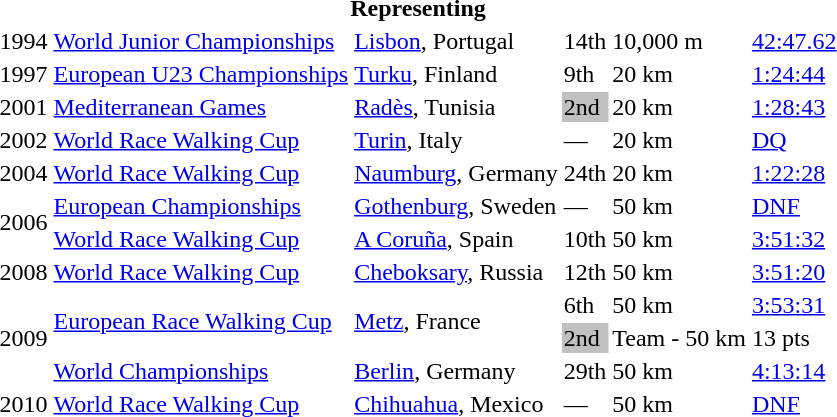<table>
<tr>
<th colspan="6">Representing </th>
</tr>
<tr>
<td>1994</td>
<td><a href='#'>World Junior Championships</a></td>
<td><a href='#'>Lisbon</a>, Portugal</td>
<td>14th</td>
<td>10,000 m</td>
<td><a href='#'>42:47.62</a></td>
</tr>
<tr>
<td>1997</td>
<td><a href='#'>European U23 Championships</a></td>
<td><a href='#'>Turku</a>, Finland</td>
<td>9th</td>
<td>20 km</td>
<td><a href='#'>1:24:44</a></td>
</tr>
<tr>
<td>2001</td>
<td><a href='#'>Mediterranean Games</a></td>
<td><a href='#'>Radès</a>, Tunisia</td>
<td bgcolor="silver">2nd</td>
<td>20 km</td>
<td><a href='#'>1:28:43</a></td>
</tr>
<tr>
<td>2002</td>
<td><a href='#'>World Race Walking Cup</a></td>
<td><a href='#'>Turin</a>, Italy</td>
<td>—</td>
<td>20 km</td>
<td><a href='#'>DQ</a></td>
</tr>
<tr>
<td>2004</td>
<td><a href='#'>World Race Walking Cup</a></td>
<td><a href='#'>Naumburg</a>, Germany</td>
<td>24th</td>
<td>20 km</td>
<td><a href='#'>1:22:28</a></td>
</tr>
<tr>
<td rowspan=2>2006</td>
<td><a href='#'>European Championships</a></td>
<td><a href='#'>Gothenburg</a>, Sweden</td>
<td>—</td>
<td>50 km</td>
<td><a href='#'>DNF</a></td>
</tr>
<tr>
<td><a href='#'>World Race Walking Cup</a></td>
<td><a href='#'>A Coruña</a>, Spain</td>
<td>10th</td>
<td>50 km</td>
<td><a href='#'>3:51:32</a></td>
</tr>
<tr>
<td>2008</td>
<td><a href='#'>World Race Walking Cup</a></td>
<td><a href='#'>Cheboksary</a>, Russia</td>
<td>12th</td>
<td>50 km</td>
<td><a href='#'>3:51:20</a></td>
</tr>
<tr>
<td rowspan=3>2009</td>
<td rowspan=2><a href='#'>European Race Walking Cup</a></td>
<td rowspan=2><a href='#'>Metz</a>, France</td>
<td>6th</td>
<td>50 km</td>
<td><a href='#'>3:53:31</a></td>
</tr>
<tr>
<td bgcolor=silver>2nd</td>
<td>Team - 50 km</td>
<td>13 pts</td>
</tr>
<tr>
<td><a href='#'>World Championships</a></td>
<td><a href='#'>Berlin</a>, Germany</td>
<td>29th</td>
<td>50 km</td>
<td><a href='#'>4:13:14</a></td>
</tr>
<tr>
<td>2010</td>
<td><a href='#'>World Race Walking Cup</a></td>
<td><a href='#'>Chihuahua</a>, Mexico</td>
<td>—</td>
<td>50 km</td>
<td><a href='#'>DNF</a></td>
</tr>
</table>
